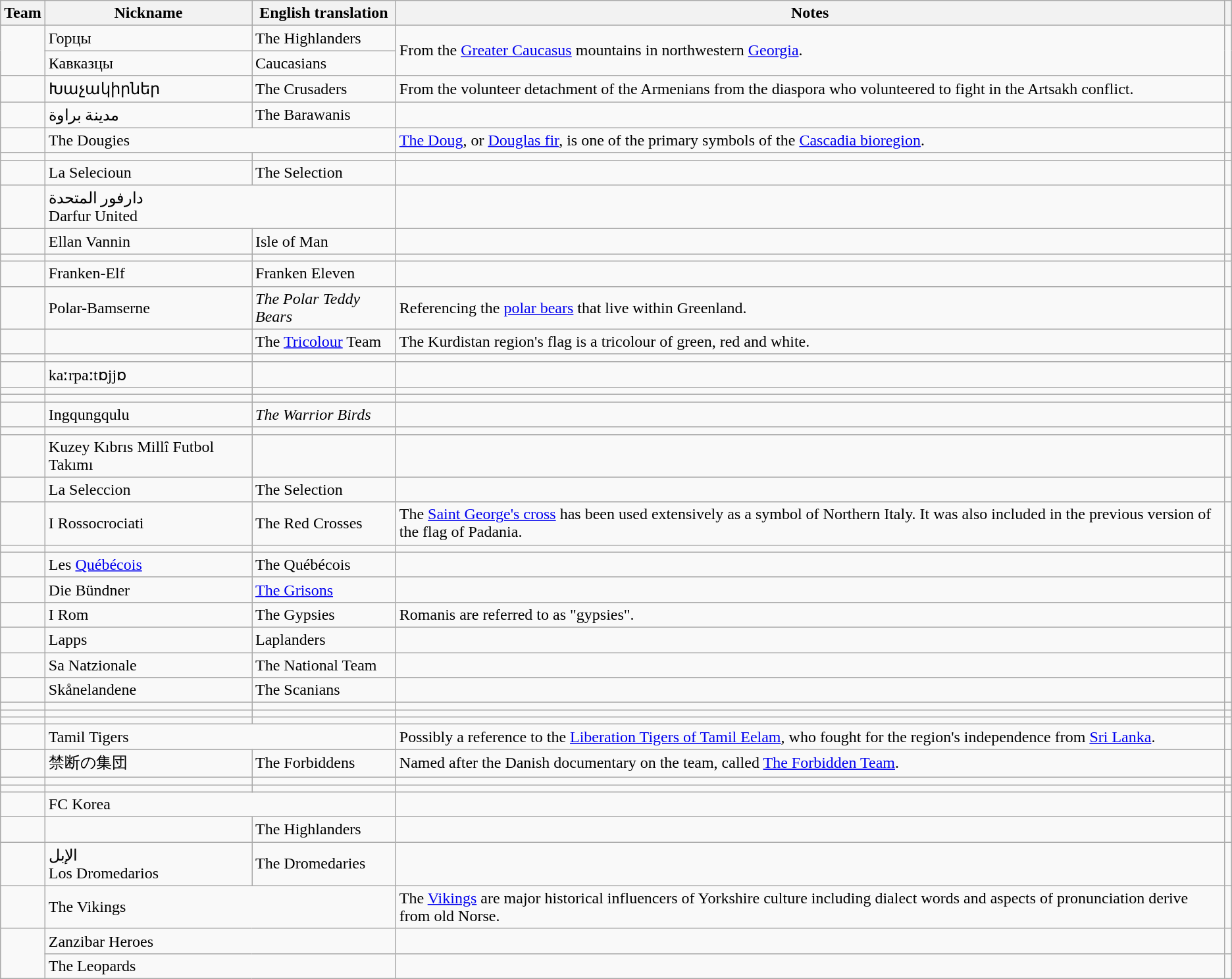<table class="wikitable sortable">
<tr>
<th>Team</th>
<th>Nickname</th>
<th>English translation</th>
<th>Notes</th>
<th></th>
</tr>
<tr>
<td rowspan="2"></td>
<td>Горцы</td>
<td>The Highlanders</td>
<td rowspan="2">From the <a href='#'>Greater Caucasus</a> mountains in northwestern <a href='#'>Georgia</a>.</td>
<td rowspan="2"></td>
</tr>
<tr>
<td>Кавказцы</td>
<td>Caucasians</td>
</tr>
<tr>
<td></td>
<td>Խաչակիրներ</td>
<td>The Crusaders</td>
<td>From the volunteer detachment of the Armenians from the diaspora who volunteered to fight in the Artsakh conflict.</td>
<td></td>
</tr>
<tr>
<td></td>
<td>مدينة ﺑﺮﺍﻭة</td>
<td>The Barawanis</td>
<td></td>
<td></td>
</tr>
<tr>
<td></td>
<td colspan="2">The Dougies</td>
<td><a href='#'>The Doug</a>, or <a href='#'>Douglas fir</a>, is one of the primary symbols of the <a href='#'>Cascadia bioregion</a>.</td>
<td></td>
</tr>
<tr>
<td></td>
<td></td>
<td></td>
<td></td>
<td></td>
</tr>
<tr>
<td></td>
<td>La Selecioun</td>
<td>The Selection</td>
<td></td>
<td></td>
</tr>
<tr>
<td></td>
<td colspan="2">دارفور المتحدة<br>Darfur United</td>
<td></td>
<td></td>
</tr>
<tr>
<td></td>
<td>Ellan Vannin</td>
<td>Isle of Man</td>
<td></td>
<td></td>
</tr>
<tr>
<td></td>
<td></td>
<td></td>
<td></td>
<td></td>
</tr>
<tr>
<td></td>
<td>Franken-Elf</td>
<td>Franken Eleven</td>
<td></td>
<td></td>
</tr>
<tr>
<td></td>
<td>Polar-Bamserne</td>
<td><em>The Polar Teddy Bears</em></td>
<td>Referencing the <a href='#'>polar bears</a> that live within Greenland.</td>
<td></td>
</tr>
<tr>
<td></td>
<td></td>
<td>The <a href='#'>Tricolour</a> Team</td>
<td>The Kurdistan region's flag is a tricolour of green, red and white.</td>
<td></td>
</tr>
<tr>
<td></td>
<td></td>
<td></td>
<td></td>
<td></td>
</tr>
<tr>
<td></td>
<td>kaːrpaːtɒjjɒ</td>
<td></td>
<td></td>
<td></td>
</tr>
<tr>
<td></td>
<td></td>
<td></td>
<td></td>
<td></td>
</tr>
<tr>
<td></td>
<td></td>
<td></td>
<td></td>
<td></td>
</tr>
<tr>
<td></td>
<td>Ingqungqulu</td>
<td><em>The Warrior Birds</em></td>
<td></td>
<td></td>
</tr>
<tr>
<td></td>
<td></td>
<td></td>
<td></td>
<td></td>
</tr>
<tr>
<td></td>
<td>Kuzey Kıbrıs Millî Futbol Takımı</td>
<td></td>
<td></td>
<td></td>
</tr>
<tr>
<td></td>
<td>La Seleccion</td>
<td>The Selection</td>
<td></td>
<td></td>
</tr>
<tr>
<td></td>
<td>I Rossocrociati</td>
<td>The Red Crosses</td>
<td>The <a href='#'>Saint George's cross</a> has been used extensively as a symbol of Northern Italy. It was also included in the previous version of the flag of Padania.</td>
<td></td>
</tr>
<tr>
<td></td>
<td></td>
<td></td>
<td></td>
<td></td>
</tr>
<tr>
<td></td>
<td>Les <a href='#'>Québécois</a></td>
<td>The Québécois</td>
<td></td>
<td></td>
</tr>
<tr>
<td></td>
<td>Die Bündner</td>
<td><a href='#'>The Grisons</a></td>
<td></td>
<td></td>
</tr>
<tr>
<td></td>
<td>I Rom</td>
<td>The Gypsies</td>
<td>Romanis are referred to as "gypsies".</td>
<td></td>
</tr>
<tr>
<td></td>
<td>Lapps</td>
<td>Laplanders</td>
<td></td>
<td></td>
</tr>
<tr>
<td></td>
<td>Sa Natzionale</td>
<td>The National Team</td>
<td></td>
<td></td>
</tr>
<tr>
<td></td>
<td>Skånelandene</td>
<td>The Scanians</td>
<td></td>
<td></td>
</tr>
<tr>
<td></td>
<td></td>
<td></td>
<td></td>
<td></td>
</tr>
<tr>
<td></td>
<td></td>
<td></td>
<td></td>
<td></td>
</tr>
<tr>
<td></td>
<td></td>
<td></td>
<td></td>
<td></td>
</tr>
<tr>
<td></td>
<td colspan="2">Tamil Tigers</td>
<td>Possibly a reference to the <a href='#'>Liberation Tigers of Tamil Eelam</a>, who fought for the region's independence from <a href='#'>Sri Lanka</a>.</td>
<td></td>
</tr>
<tr>
<td></td>
<td>禁断の集団</td>
<td>The Forbiddens</td>
<td>Named after the Danish documentary on the team, called <a href='#'>The Forbidden Team</a>.</td>
<td></td>
</tr>
<tr>
<td></td>
<td></td>
<td></td>
<td></td>
<td></td>
</tr>
<tr>
<td></td>
<td></td>
<td></td>
<td></td>
<td></td>
</tr>
<tr>
<td></td>
<td colspan="2">FC Korea</td>
<td></td>
<td></td>
</tr>
<tr>
<td></td>
<td></td>
<td>The Highlanders</td>
<td></td>
<td></td>
</tr>
<tr>
<td></td>
<td>الإبل<br>Los Dromedarios</td>
<td>The Dromedaries</td>
<td></td>
<td></td>
</tr>
<tr>
<td></td>
<td colspan="2">The Vikings</td>
<td>The <a href='#'>Vikings</a> are major historical influencers of Yorkshire culture including dialect words and aspects of pronunciation derive from old Norse.</td>
<td></td>
</tr>
<tr>
<td rowspan="2"></td>
<td colspan="2">Zanzibar Heroes</td>
<td></td>
<td></td>
</tr>
<tr>
<td colspan="2">The Leopards</td>
<td></td>
<td></td>
</tr>
</table>
